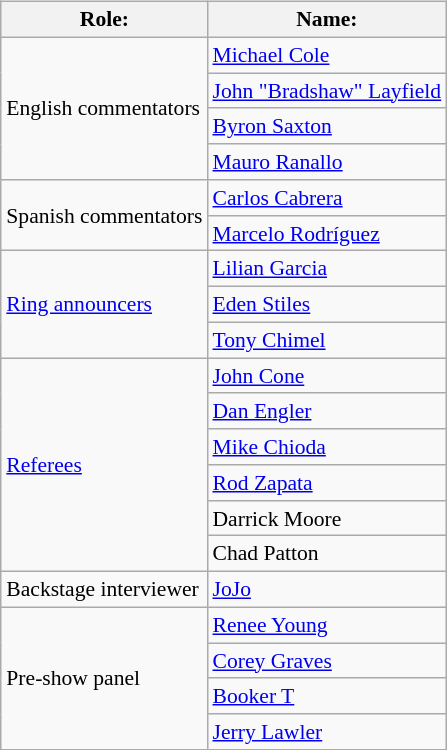<table class=wikitable style="font-size:90%; margin: 0.5em 0 0.5em 1em; float: right; clear: right;">
<tr>
<th>Role:</th>
<th>Name:</th>
</tr>
<tr>
<td rowspan=4>English commentators</td>
<td><a href='#'>Michael Cole</a> </td>
</tr>
<tr>
<td><a href='#'>John "Bradshaw" Layfield</a> </td>
</tr>
<tr>
<td><a href='#'>Byron Saxton</a>  </td>
</tr>
<tr>
<td><a href='#'>Mauro Ranallo</a> </td>
</tr>
<tr>
<td rowspan=2>Spanish commentators</td>
<td><a href='#'>Carlos Cabrera</a></td>
</tr>
<tr>
<td><a href='#'>Marcelo Rodríguez</a></td>
</tr>
<tr>
<td rowspan=3><a href='#'>Ring announcers</a></td>
<td><a href='#'>Lilian Garcia</a></td>
</tr>
<tr>
<td><a href='#'>Eden Stiles</a></td>
</tr>
<tr>
<td><a href='#'>Tony Chimel</a></td>
</tr>
<tr>
<td rowspan=6><a href='#'>Referees</a></td>
<td><a href='#'>John Cone</a></td>
</tr>
<tr>
<td><a href='#'>Dan Engler</a></td>
</tr>
<tr>
<td><a href='#'>Mike Chioda</a></td>
</tr>
<tr>
<td><a href='#'>Rod Zapata</a></td>
</tr>
<tr>
<td>Darrick Moore</td>
</tr>
<tr>
<td>Chad Patton</td>
</tr>
<tr>
<td rowspan=1>Backstage interviewer</td>
<td><a href='#'>JoJo</a></td>
</tr>
<tr>
<td rowspan=4>Pre-show panel</td>
<td><a href='#'>Renee Young</a></td>
</tr>
<tr>
<td><a href='#'>Corey Graves</a></td>
</tr>
<tr>
<td><a href='#'>Booker T</a></td>
</tr>
<tr>
<td><a href='#'>Jerry Lawler</a></td>
</tr>
</table>
